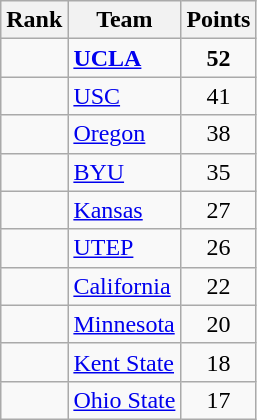<table class="wikitable sortable" style="text-align:center">
<tr>
<th>Rank</th>
<th>Team</th>
<th>Points</th>
</tr>
<tr>
<td></td>
<td align="left"><strong><a href='#'>UCLA</a></strong></td>
<td><strong>52</strong></td>
</tr>
<tr>
<td></td>
<td align="left"><a href='#'>USC</a></td>
<td>41</td>
</tr>
<tr>
<td></td>
<td align="left"><a href='#'>Oregon</a></td>
<td>38</td>
</tr>
<tr>
<td></td>
<td align="left"><a href='#'>BYU</a></td>
<td>35</td>
</tr>
<tr>
<td></td>
<td align="left"><a href='#'>Kansas</a></td>
<td>27</td>
</tr>
<tr>
<td></td>
<td align="left"><a href='#'>UTEP</a></td>
<td>26</td>
</tr>
<tr>
<td></td>
<td align="left"><a href='#'>California</a></td>
<td>22</td>
</tr>
<tr>
<td></td>
<td align="left"><a href='#'>Minnesota</a></td>
<td>20</td>
</tr>
<tr>
<td></td>
<td align="left"><a href='#'>Kent State</a></td>
<td>18</td>
</tr>
<tr>
<td></td>
<td align="left"><a href='#'>Ohio State</a></td>
<td>17</td>
</tr>
</table>
